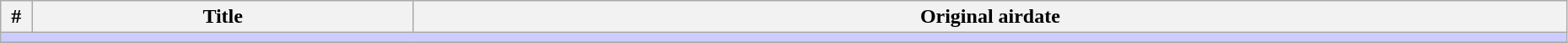<table class="wikitable" width="98%">
<tr>
<th width="2%">#</th>
<th>Title</th>
<th>Original airdate</th>
</tr>
<tr>
<td colspan="3" bgcolor="#CCF"></td>
</tr>
<tr>
</tr>
</table>
